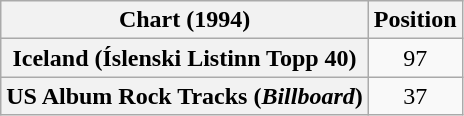<table class="wikitable plainrowheaders" style="text-align:center">
<tr>
<th scope="col">Chart (1994)</th>
<th scope="col">Position</th>
</tr>
<tr>
<th scope="row">Iceland (Íslenski Listinn Topp 40)</th>
<td>97</td>
</tr>
<tr>
<th scope="row">US Album Rock Tracks (<em>Billboard</em>)</th>
<td>37</td>
</tr>
</table>
